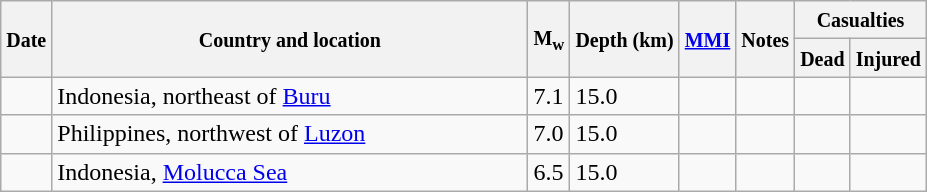<table class="wikitable sortable sort-under" style="border:1px black; margin-left:1em;">
<tr>
<th rowspan="2"><small>Date</small></th>
<th rowspan="2" style="width: 310px"><small>Country and location</small></th>
<th rowspan="2"><small>M<sub>w</sub></small></th>
<th rowspan="2"><small>Depth (km)</small></th>
<th rowspan="2"><small><a href='#'>MMI</a></small></th>
<th rowspan="2" class="unsortable"><small>Notes</small></th>
<th colspan="2"><small>Casualties</small></th>
</tr>
<tr>
<th><small>Dead</small></th>
<th><small>Injured</small></th>
</tr>
<tr>
<td></td>
<td>Indonesia, northeast of <a href='#'>Buru</a></td>
<td>7.1</td>
<td>15.0</td>
<td></td>
<td></td>
<td></td>
<td></td>
</tr>
<tr>
<td></td>
<td>Philippines, northwest of <a href='#'>Luzon</a></td>
<td>7.0</td>
<td>15.0</td>
<td></td>
<td></td>
<td></td>
<td></td>
</tr>
<tr>
<td></td>
<td>Indonesia, <a href='#'>Molucca Sea</a></td>
<td>6.5</td>
<td>15.0</td>
<td></td>
<td></td>
<td></td>
<td></td>
</tr>
</table>
